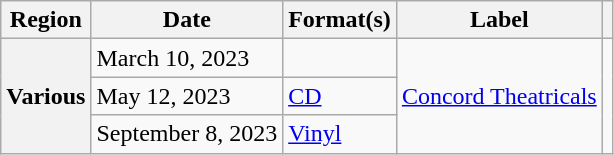<table class="wikitable plainrowheaders">
<tr>
<th scope="col">Region</th>
<th scope="col">Date</th>
<th scope="col">Format(s)</th>
<th scope="col">Label</th>
<th scope="col"></th>
</tr>
<tr>
<th rowspan="3" scope="row">Various</th>
<td>March 10, 2023</td>
<td></td>
<td rowspan="3"><a href='#'>Concord Theatricals</a></td>
<td rowspan="3" align="center"></td>
</tr>
<tr>
<td>May 12, 2023</td>
<td><a href='#'>CD</a></td>
</tr>
<tr>
<td>September 8, 2023</td>
<td><a href='#'>Vinyl</a></td>
</tr>
</table>
